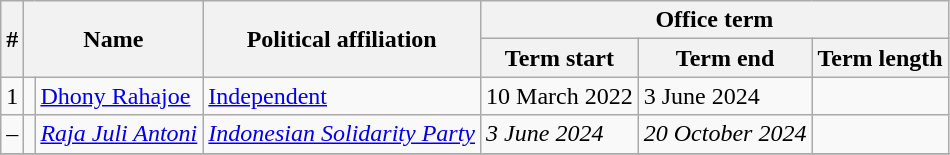<table class="wikitable">
<tr>
<th rowspan="2">#</th>
<th colspan="2" rowspan="2">Name</th>
<th rowspan="2">Political affiliation</th>
<th colspan="3">Office term</th>
</tr>
<tr>
<th>Term start</th>
<th>Term end</th>
<th>Term length</th>
</tr>
<tr>
<td>1</td>
<td></td>
<td><a href='#'>Dhony Rahajoe</a></td>
<td><a href='#'>Independent</a></td>
<td>10 March 2022</td>
<td>3 June 2024</td>
<td></td>
</tr>
<tr>
<td>–</td>
<td></td>
<td><em><a href='#'>Raja Juli Antoni</a></em></td>
<td><em><a href='#'>Indonesian Solidarity Party</a></em></td>
<td><em>3 June 2024</em></td>
<td><em>20 October 2024</em></td>
<td></td>
</tr>
<tr>
</tr>
</table>
